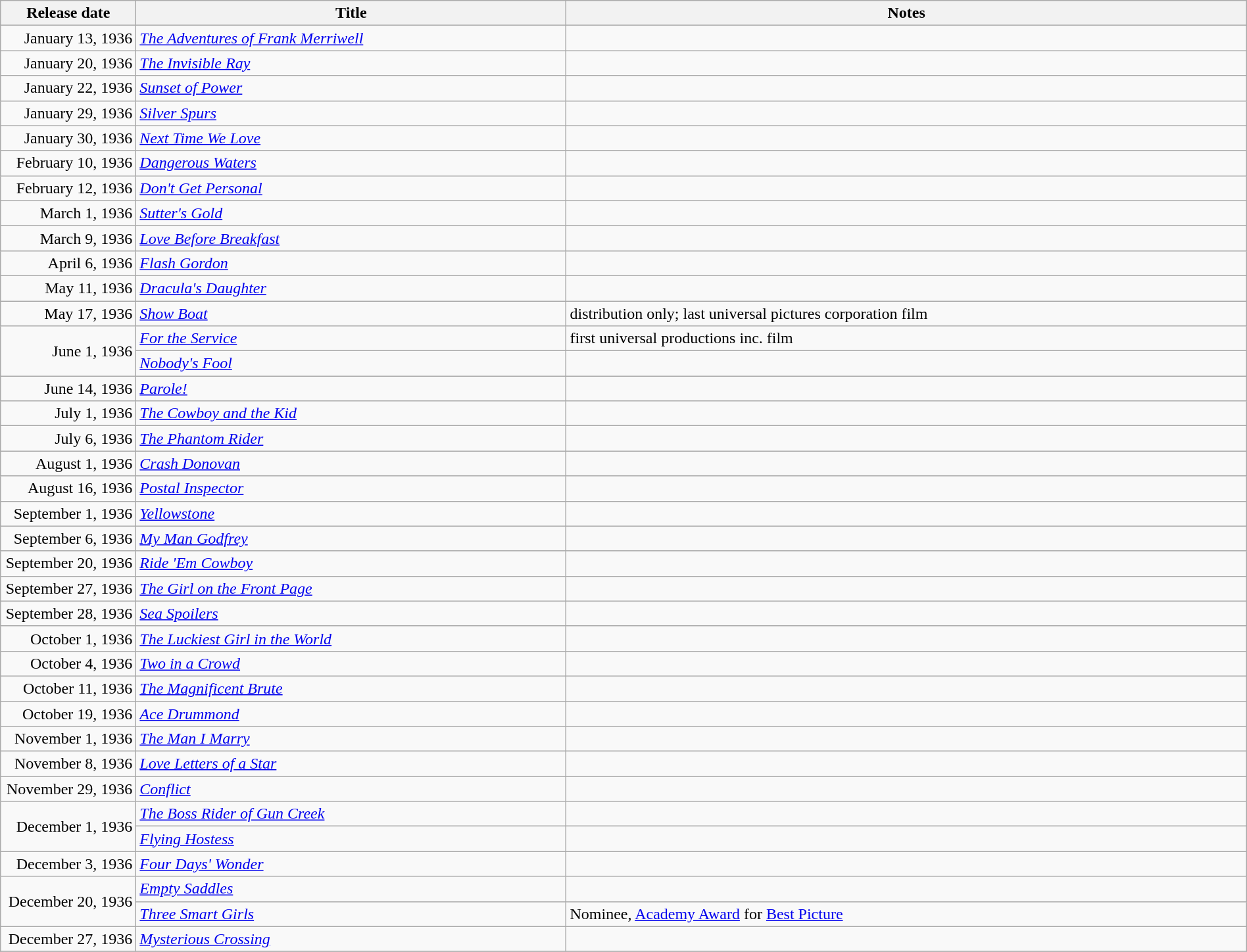<table class="wikitable sortable" style="width:100%;">
<tr>
<th scope="col" style="width:130px;">Release date</th>
<th>Title</th>
<th>Notes</th>
</tr>
<tr>
<td style="text-align:right;">January 13, 1936</td>
<td><em><a href='#'>The Adventures of Frank Merriwell</a></em></td>
<td></td>
</tr>
<tr>
<td style="text-align:right;">January 20, 1936</td>
<td><em><a href='#'>The Invisible Ray</a></em></td>
<td></td>
</tr>
<tr>
<td style="text-align:right;">January 22, 1936</td>
<td><em><a href='#'>Sunset of Power</a></em></td>
<td></td>
</tr>
<tr>
<td style="text-align:right;">January 29, 1936</td>
<td><em><a href='#'>Silver Spurs</a></em></td>
<td></td>
</tr>
<tr>
<td style="text-align:right;">January 30, 1936</td>
<td><em><a href='#'>Next Time We Love</a></em></td>
<td></td>
</tr>
<tr>
<td style="text-align:right;">February 10, 1936</td>
<td><em><a href='#'>Dangerous Waters</a></em></td>
<td></td>
</tr>
<tr>
<td style="text-align:right;">February 12, 1936</td>
<td><em><a href='#'>Don't Get Personal</a></em></td>
<td></td>
</tr>
<tr>
<td style="text-align:right;">March 1, 1936</td>
<td><em><a href='#'>Sutter's Gold</a></em></td>
<td></td>
</tr>
<tr>
<td style="text-align:right;">March 9, 1936</td>
<td><em><a href='#'>Love Before Breakfast</a></em></td>
<td></td>
</tr>
<tr>
<td style="text-align:right;">April 6, 1936</td>
<td><em><a href='#'>Flash Gordon</a></em></td>
<td></td>
</tr>
<tr>
<td style="text-align:right;">May 11, 1936</td>
<td><em><a href='#'>Dracula's Daughter</a></em></td>
<td></td>
</tr>
<tr>
<td style="text-align:right;">May 17, 1936</td>
<td><em><a href='#'>Show Boat</a></em></td>
<td>distribution only; last universal pictures corporation film</td>
</tr>
<tr>
<td style="text-align:right;" rowspan="2">June 1, 1936</td>
<td><em><a href='#'>For the Service</a></em></td>
<td>first universal productions inc. film</td>
</tr>
<tr>
<td><em><a href='#'>Nobody's Fool</a></em></td>
<td></td>
</tr>
<tr>
<td style="text-align:right;">June 14, 1936</td>
<td><em><a href='#'>Parole!</a></em></td>
<td></td>
</tr>
<tr>
<td style="text-align:right;">July 1, 1936</td>
<td><em><a href='#'>The Cowboy and the Kid</a></em></td>
<td></td>
</tr>
<tr>
<td style="text-align:right;">July 6, 1936</td>
<td><em><a href='#'>The Phantom Rider</a></em></td>
<td></td>
</tr>
<tr>
<td style="text-align:right;">August 1, 1936</td>
<td><em><a href='#'>Crash Donovan</a></em></td>
<td></td>
</tr>
<tr>
<td style="text-align:right;">August 16, 1936</td>
<td><em><a href='#'>Postal Inspector</a></em></td>
<td></td>
</tr>
<tr>
<td style="text-align:right;">September 1, 1936</td>
<td><em><a href='#'>Yellowstone</a></em></td>
<td></td>
</tr>
<tr>
<td style="text-align:right;">September 6, 1936</td>
<td><em><a href='#'>My Man Godfrey</a></em></td>
<td></td>
</tr>
<tr>
<td style="text-align:right;">September 20, 1936</td>
<td><em><a href='#'>Ride 'Em Cowboy</a></em></td>
<td></td>
</tr>
<tr>
<td style="text-align:right;">September 27, 1936</td>
<td><em><a href='#'>The Girl on the Front Page</a></em></td>
<td></td>
</tr>
<tr>
<td style="text-align:right;">September 28, 1936</td>
<td><em><a href='#'>Sea Spoilers</a></em></td>
<td></td>
</tr>
<tr>
<td style="text-align:right;">October 1, 1936</td>
<td><em><a href='#'>The Luckiest Girl in the World</a></em></td>
<td></td>
</tr>
<tr>
<td style="text-align:right;">October 4, 1936</td>
<td><em><a href='#'>Two in a Crowd</a></em></td>
<td></td>
</tr>
<tr>
<td style="text-align:right;">October 11, 1936</td>
<td><em><a href='#'>The Magnificent Brute</a></em></td>
<td></td>
</tr>
<tr>
<td style="text-align:right;">October 19, 1936</td>
<td><em><a href='#'>Ace Drummond</a></em></td>
<td></td>
</tr>
<tr>
<td style="text-align:right;">November 1, 1936</td>
<td><em><a href='#'>The Man I Marry</a></em></td>
<td></td>
</tr>
<tr>
<td style="text-align:right;">November 8, 1936</td>
<td><em><a href='#'>Love Letters of a Star</a></em></td>
<td></td>
</tr>
<tr>
<td style="text-align:right;">November 29, 1936</td>
<td><em><a href='#'>Conflict</a></em></td>
<td></td>
</tr>
<tr>
<td style="text-align:right;" rowspan="2">December 1, 1936</td>
<td><em><a href='#'>The Boss Rider of Gun Creek</a></em></td>
<td></td>
</tr>
<tr>
<td><em><a href='#'>Flying Hostess</a></em></td>
<td></td>
</tr>
<tr>
<td style="text-align:right;">December 3, 1936</td>
<td><em><a href='#'>Four Days' Wonder</a></em></td>
<td></td>
</tr>
<tr>
<td style="text-align:right;" rowspan="2">December 20, 1936</td>
<td><em><a href='#'>Empty Saddles</a></em></td>
<td></td>
</tr>
<tr>
<td><em><a href='#'>Three Smart Girls</a></em></td>
<td>Nominee, <a href='#'>Academy Award</a> for <a href='#'>Best Picture</a></td>
</tr>
<tr>
<td style="text-align:right;">December 27, 1936</td>
<td><em><a href='#'>Mysterious Crossing</a></em></td>
<td></td>
</tr>
<tr>
</tr>
</table>
